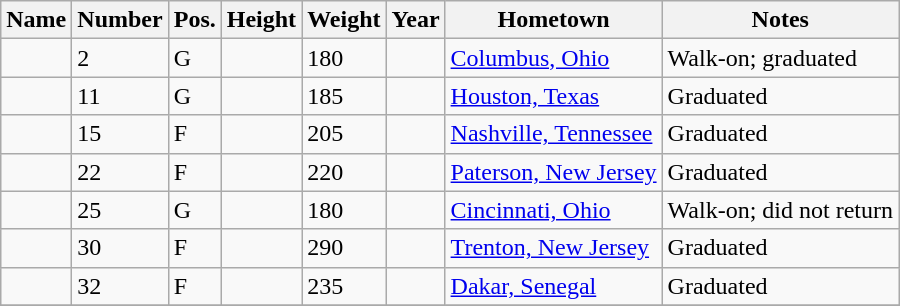<table class="wikitable sortable" border="1">
<tr>
<th>Name</th>
<th>Number</th>
<th>Pos.</th>
<th>Height</th>
<th>Weight</th>
<th>Year</th>
<th>Hometown</th>
<th class="unsortable">Notes</th>
</tr>
<tr>
<td></td>
<td>2</td>
<td>G</td>
<td></td>
<td>180</td>
<td></td>
<td><a href='#'>Columbus, Ohio</a></td>
<td>Walk-on; graduated</td>
</tr>
<tr>
<td></td>
<td>11</td>
<td>G</td>
<td></td>
<td>185</td>
<td></td>
<td><a href='#'>Houston, Texas</a></td>
<td>Graduated</td>
</tr>
<tr>
<td></td>
<td>15</td>
<td>F</td>
<td></td>
<td>205</td>
<td></td>
<td><a href='#'>Nashville, Tennessee</a></td>
<td>Graduated</td>
</tr>
<tr>
<td></td>
<td>22</td>
<td>F</td>
<td></td>
<td>220</td>
<td></td>
<td><a href='#'>Paterson, New Jersey</a></td>
<td>Graduated</td>
</tr>
<tr>
<td></td>
<td>25</td>
<td>G</td>
<td></td>
<td>180</td>
<td></td>
<td><a href='#'>Cincinnati, Ohio</a></td>
<td>Walk-on; did not return</td>
</tr>
<tr>
<td></td>
<td>30</td>
<td>F</td>
<td></td>
<td>290</td>
<td></td>
<td><a href='#'>Trenton, New Jersey</a></td>
<td>Graduated</td>
</tr>
<tr>
<td></td>
<td>32</td>
<td>F</td>
<td></td>
<td>235</td>
<td></td>
<td><a href='#'>Dakar, Senegal</a></td>
<td>Graduated</td>
</tr>
<tr>
</tr>
</table>
